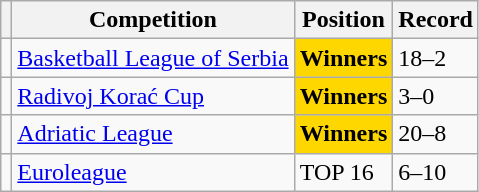<table class="wikitable">
<tr>
<th></th>
<th>Competition</th>
<th>Position</th>
<th>Record</th>
</tr>
<tr>
<td></td>
<td><a href='#'>Basketball League of Serbia</a></td>
<td bgcolor=gold><strong>Winners</strong></td>
<td>18–2</td>
</tr>
<tr>
<td></td>
<td><a href='#'>Radivoj Korać Cup</a></td>
<td bgcolor=gold><strong>Winners</strong></td>
<td>3–0</td>
</tr>
<tr>
<td></td>
<td><a href='#'>Adriatic League</a></td>
<td bgcolor=gold><strong>Winners</strong></td>
<td>20–8</td>
</tr>
<tr>
<td></td>
<td><a href='#'>Euroleague</a></td>
<td>TOP 16</td>
<td>6–10</td>
</tr>
</table>
